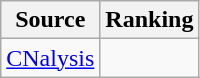<table class="wikitable" style="text-align:center">
<tr>
<th>Source</th>
<th>Ranking</th>
</tr>
<tr>
<td align=left><a href='#'>CNalysis</a></td>
<td></td>
</tr>
</table>
